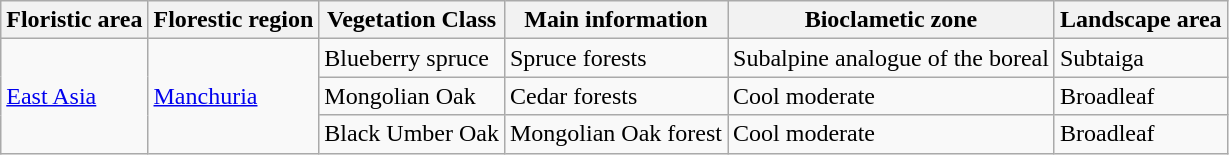<table class="wikitable">
<tr>
<th>Floristic area</th>
<th>Florestic region</th>
<th>Vegetation Class</th>
<th>Main information</th>
<th>Bioclametic zone</th>
<th>Landscape area</th>
</tr>
<tr>
<td rowspan="3"><a href='#'>East Asia</a></td>
<td rowspan="3"><a href='#'>Manchuria</a></td>
<td>Blueberry spruce</td>
<td>Spruce forests</td>
<td>Subalpine analogue of the boreal</td>
<td>Subtaiga</td>
</tr>
<tr>
<td>Mongolian Oak</td>
<td>Cedar forests</td>
<td>Cool moderate</td>
<td>Broadleaf</td>
</tr>
<tr>
<td>Black Umber Oak</td>
<td>Mongolian Oak forest</td>
<td>Cool moderate</td>
<td>Broadleaf</td>
</tr>
</table>
